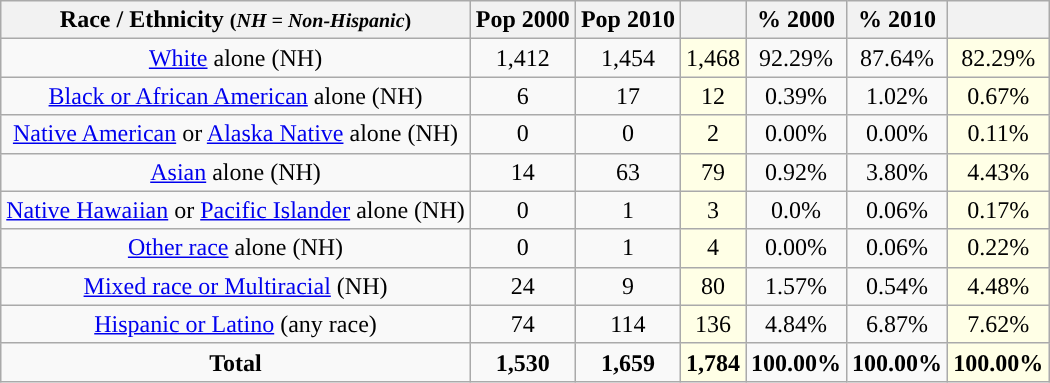<table class="wikitable" style="text-align:center;">
<tr>
<th>Race / Ethnicity <small>(<em>NH = Non-Hispanic</em>)</small></th>
<th>Pop 2000</th>
<th>Pop 2010</th>
<th></th>
<th>% 2000</th>
<th>% 2010</th>
<th></th>
</tr>
<tr>
<td><a href='#'>White</a> alone (NH)</td>
<td>1,412</td>
<td>1,454</td>
<td style='background: #ffffe6;'>1,468</td>
<td>92.29%</td>
<td>87.64%</td>
<td style='background: #ffffe6;'>82.29%</td>
</tr>
<tr>
<td><a href='#'>Black or African American</a> alone (NH)</td>
<td>6</td>
<td>17</td>
<td style='background: #ffffe6;'>12</td>
<td>0.39%</td>
<td>1.02%</td>
<td style='background: #ffffe6;'>0.67%</td>
</tr>
<tr>
<td><a href='#'>Native American</a> or <a href='#'>Alaska Native</a> alone (NH)</td>
<td>0</td>
<td>0</td>
<td style='background: #ffffe6;'>2</td>
<td>0.00%</td>
<td>0.00%</td>
<td style='background: #ffffe6;'>0.11%</td>
</tr>
<tr>
<td><a href='#'>Asian</a> alone (NH)</td>
<td>14</td>
<td>63</td>
<td style='background: #ffffe6;'>79</td>
<td>0.92%</td>
<td>3.80%</td>
<td style='background: #ffffe6;'>4.43%</td>
</tr>
<tr>
<td><a href='#'>Native Hawaiian</a> or <a href='#'>Pacific Islander</a> alone (NH)</td>
<td>0</td>
<td>1</td>
<td style='background: #ffffe6;'>3</td>
<td>0.0%</td>
<td>0.06%</td>
<td style='background: #ffffe6;'>0.17%</td>
</tr>
<tr>
<td><a href='#'>Other race</a> alone (NH)</td>
<td>0</td>
<td>1</td>
<td style='background: #ffffe6;'>4</td>
<td>0.00%</td>
<td>0.06%</td>
<td style='background: #ffffe6;'>0.22%</td>
</tr>
<tr>
<td><a href='#'>Mixed race or Multiracial</a> (NH)</td>
<td>24</td>
<td>9</td>
<td style='background: #ffffe6;'>80</td>
<td>1.57%</td>
<td>0.54%</td>
<td style='background: #ffffe6;'>4.48%</td>
</tr>
<tr>
<td><a href='#'>Hispanic or Latino</a> (any race)</td>
<td>74</td>
<td>114</td>
<td style='background: #ffffe6;'>136</td>
<td>4.84%</td>
<td>6.87%</td>
<td style='background: #ffffe6;'>7.62%</td>
</tr>
<tr>
<td><strong>Total</strong></td>
<td><strong>1,530</strong></td>
<td><strong>1,659</strong></td>
<td style='background: #ffffe6;'><strong>1,784</strong></td>
<td><strong>100.00%</strong></td>
<td><strong>100.00%</strong></td>
<td style='background: #ffffe6;'><strong>100.00%</strong></td>
</tr>
</table>
